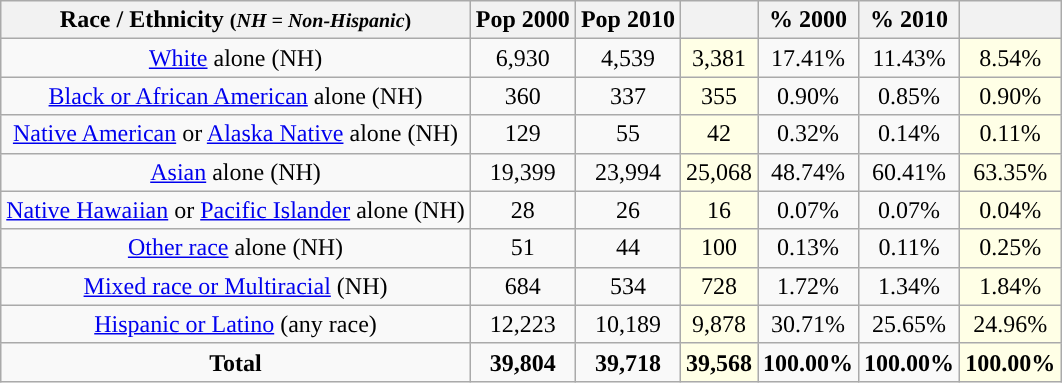<table class="wikitable" style="text-align:center;">
<tr>
<th>Race / Ethnicity <small>(<em>NH = Non-Hispanic</em>)</small></th>
<th>Pop 2000</th>
<th>Pop 2010</th>
<th></th>
<th>% 2000</th>
<th>% 2010</th>
<th></th>
</tr>
<tr>
<td><a href='#'>White</a> alone (NH)</td>
<td>6,930</td>
<td>4,539</td>
<td style='background: #ffffe6;'>3,381</td>
<td>17.41%</td>
<td>11.43%</td>
<td style='background: #ffffe6;'>8.54%</td>
</tr>
<tr>
<td><a href='#'>Black or African American</a> alone (NH)</td>
<td>360</td>
<td>337</td>
<td style='background: #ffffe6;'>355</td>
<td>0.90%</td>
<td>0.85%</td>
<td style='background: #ffffe6;'>0.90%</td>
</tr>
<tr>
<td><a href='#'>Native American</a> or <a href='#'>Alaska Native</a> alone (NH)</td>
<td>129</td>
<td>55</td>
<td style='background: #ffffe6;'>42</td>
<td>0.32%</td>
<td>0.14%</td>
<td style='background: #ffffe6;'>0.11%</td>
</tr>
<tr>
<td><a href='#'>Asian</a> alone (NH)</td>
<td>19,399</td>
<td>23,994</td>
<td style='background: #ffffe6;'>25,068</td>
<td>48.74%</td>
<td>60.41%</td>
<td style='background: #ffffe6;'>63.35%</td>
</tr>
<tr>
<td><a href='#'>Native Hawaiian</a> or <a href='#'>Pacific Islander</a> alone (NH)</td>
<td>28</td>
<td>26</td>
<td style='background: #ffffe6;'>16</td>
<td>0.07%</td>
<td>0.07%</td>
<td style='background: #ffffe6;'>0.04%</td>
</tr>
<tr>
<td><a href='#'>Other race</a> alone (NH)</td>
<td>51</td>
<td>44</td>
<td style='background: #ffffe6;'>100</td>
<td>0.13%</td>
<td>0.11%</td>
<td style='background: #ffffe6;'>0.25%</td>
</tr>
<tr>
<td><a href='#'>Mixed race or Multiracial</a> (NH)</td>
<td>684</td>
<td>534</td>
<td style='background: #ffffe6;'>728</td>
<td>1.72%</td>
<td>1.34%</td>
<td style='background: #ffffe6;'>1.84%</td>
</tr>
<tr>
<td><a href='#'>Hispanic or Latino</a> (any race)</td>
<td>12,223</td>
<td>10,189</td>
<td style='background: #ffffe6;'>9,878</td>
<td>30.71%</td>
<td>25.65%</td>
<td style='background: #ffffe6;'>24.96%</td>
</tr>
<tr>
<td><strong>Total</strong></td>
<td><strong>39,804</strong></td>
<td><strong>39,718</strong></td>
<td style='background: #ffffe6;'><strong>39,568</strong></td>
<td><strong>100.00%</strong></td>
<td><strong>100.00%</strong></td>
<td style='background: #ffffe6;'><strong>100.00%</strong></td>
</tr>
</table>
